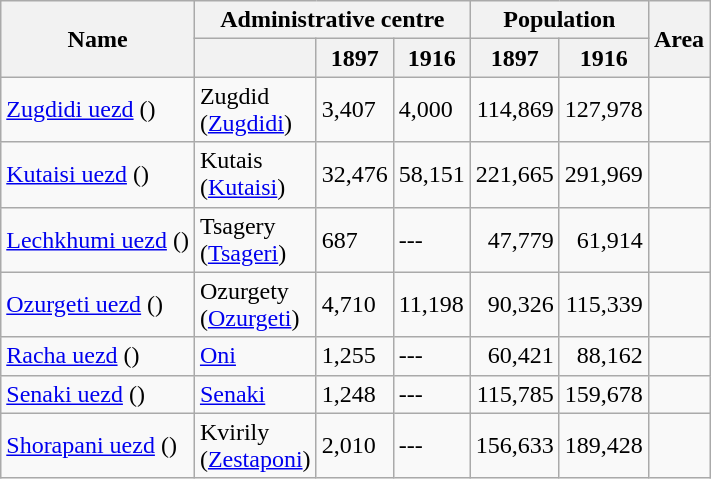<table class="wikitable sortable">
<tr>
<th rowspan="2">Name</th>
<th colspan="3">Administrative centre</th>
<th colspan="2">Population</th>
<th rowspan="2">Area</th>
</tr>
<tr>
<th></th>
<th>1897</th>
<th>1916</th>
<th>1897</th>
<th>1916</th>
</tr>
<tr>
<td><a href='#'>Zugdidi uezd</a> ()</td>
<td>Zugdid<br>(<a href='#'>Zugdidi</a>)</td>
<td>3,407</td>
<td>4,000</td>
<td align="right">114,869</td>
<td align="right">127,978</td>
<td></td>
</tr>
<tr>
<td><a href='#'>Kutaisi uezd</a> ()</td>
<td>Kutais<br>(<a href='#'>Kutaisi</a>)</td>
<td>32,476</td>
<td>58,151</td>
<td align="right">221,665</td>
<td align="right">291,969</td>
<td></td>
</tr>
<tr>
<td><a href='#'>Lechkhumi uezd</a> ()</td>
<td>Tsagery<br>(<a href='#'>Tsageri</a>)</td>
<td>687</td>
<td>---</td>
<td align="right">47,779</td>
<td align="right">61,914</td>
<td></td>
</tr>
<tr>
<td><a href='#'>Ozurgeti uezd</a> ()</td>
<td>Ozurgety<br>(<a href='#'>Ozurgeti</a>)</td>
<td>4,710</td>
<td>11,198</td>
<td align="right">90,326</td>
<td align="right">115,339</td>
<td></td>
</tr>
<tr>
<td><a href='#'>Racha uezd</a> ()</td>
<td><a href='#'>Oni</a></td>
<td>1,255</td>
<td>---</td>
<td align="right">60,421</td>
<td align="right">88,162</td>
<td></td>
</tr>
<tr>
<td><a href='#'>Senaki uezd</a> ()</td>
<td><a href='#'>Senaki</a></td>
<td>1,248</td>
<td>---</td>
<td align="right">115,785</td>
<td align="right">159,678</td>
<td></td>
</tr>
<tr>
<td><a href='#'>Shorapani uezd</a> ()</td>
<td>Kvirily<br>(<a href='#'>Zestaponi</a>)</td>
<td>2,010</td>
<td>---</td>
<td align="right">156,633</td>
<td align="right">189,428</td>
<td></td>
</tr>
</table>
